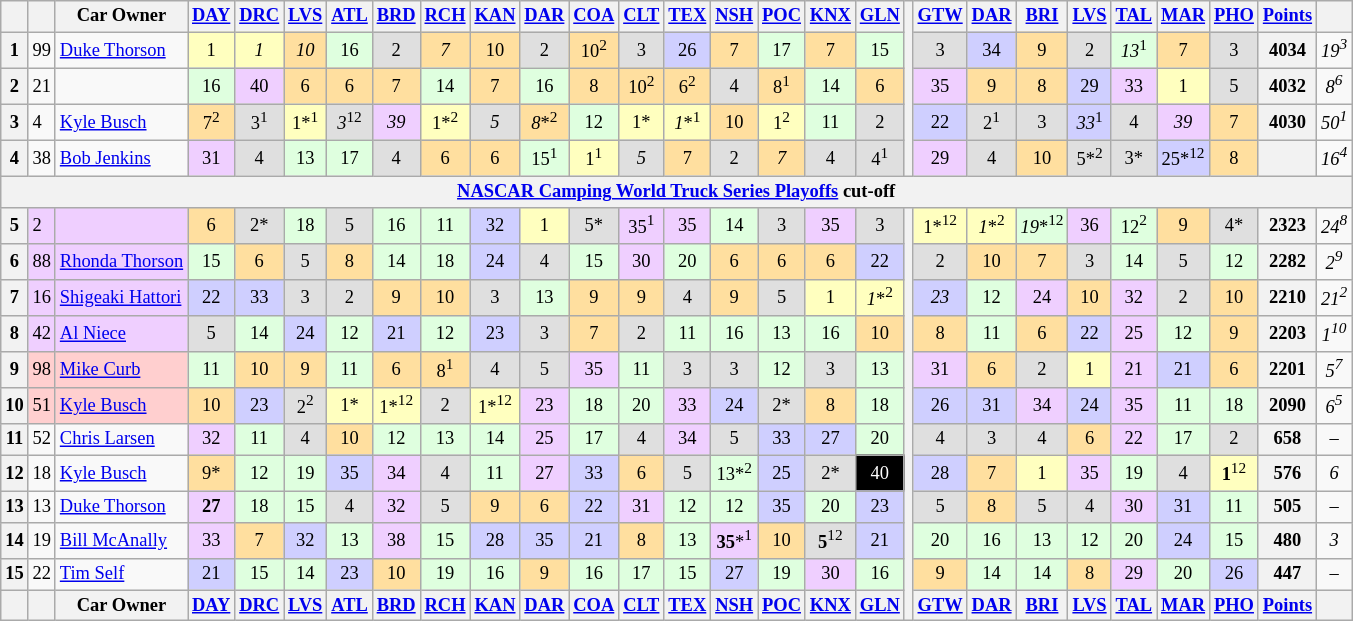<table class="wikitable" style="font-size:77%; text-align:center;">
<tr valign="top">
<th valign="middle"></th>
<th valign="middle"></th>
<th valign="middle">Car Owner</th>
<th><a href='#'>DAY</a></th>
<th><a href='#'>DRC</a></th>
<th><a href='#'>LVS</a></th>
<th><a href='#'>ATL</a></th>
<th><a href='#'>BRD</a></th>
<th><a href='#'>RCH</a></th>
<th><a href='#'>KAN</a></th>
<th><a href='#'>DAR</a></th>
<th><a href='#'>COA</a></th>
<th><a href='#'>CLT</a></th>
<th><a href='#'>TEX</a></th>
<th><a href='#'>NSH</a></th>
<th><a href='#'>POC</a></th>
<th><a href='#'>KNX</a></th>
<th><a href='#'>GLN</a></th>
<th rowspan=5></th>
<th><a href='#'>GTW</a></th>
<th><a href='#'>DAR</a></th>
<th><a href='#'>BRI</a></th>
<th><a href='#'>LVS</a></th>
<th><a href='#'>TAL</a></th>
<th><a href='#'>MAR</a></th>
<th><a href='#'>PHO</a></th>
<th valign="middle"><a href='#'>Points</a></th>
<th valign="middle"></th>
</tr>
<tr>
<th>1</th>
<td align="left">99</td>
<td align="left"><a href='#'>Duke Thorson</a></td>
<td style="background:#ffffbf">1</td>
<td style="background:#ffffbf"><em>1</em></td>
<td style="background:#ffdf9f"><em>10</em></td>
<td style="background:#dfffdf">16</td>
<td style="background:#dfdfdf">2</td>
<td style="background:#ffdf9f"><em>7</em></td>
<td style="background:#ffdf9f">10</td>
<td style="background:#dfdfdf">2</td>
<td style="background:#ffdf9f">10<sup>2</sup></td>
<td style="background:#dfdfdf">3</td>
<td style="background:#cfcfff">26</td>
<td style="background:#ffdf9f">7</td>
<td style="background:#dfffdf">17</td>
<td style="background:#ffdf9f">7</td>
<td style="background:#dfffdf">15</td>
<td style="background:#dfdfdf">3</td>
<td style="background:#cfcfff">34</td>
<td style="background:#ffdf9f">9</td>
<td style="background:#dfdfdf">2</td>
<td style="background:#dfffdf"><em>13</em><sup>1</sup></td>
<td style="background:#ffdf9f">7</td>
<td style="background:#dfdfdf">3</td>
<th>4034</th>
<td><em>19<sup>3</sup></em></td>
</tr>
<tr>
<th>2</th>
<td align="left">21</td>
<td align="left"></td>
<td style="background:#dfffdf">16</td>
<td style="background:#efcfff">40</td>
<td style="background:#ffdf9f">6</td>
<td style="background:#ffdf9f">6</td>
<td style="background:#ffdf9f">7</td>
<td style="background:#dfffdf">14</td>
<td style="background:#ffdf9f">7</td>
<td style="background:#dfffdf">16</td>
<td style="background:#ffdf9f">8</td>
<td style="background:#ffdf9f">10<sup>2</sup></td>
<td style="background:#ffdf9f">6<sup>2</sup></td>
<td style="background:#dfdfdf">4</td>
<td style="background:#ffdf9f">8<sup>1</sup></td>
<td style="background:#dfffdf">14</td>
<td style="background:#ffdf9f">6</td>
<td style="background:#efcfff">35</td>
<td style="background:#ffdf9f">9</td>
<td style="background:#ffdf9f">8</td>
<td style="background:#cfcfff">29</td>
<td style="background:#efcfff">33</td>
<td style="background:#ffffbf">1</td>
<td style="background:#dfdfdf">5</td>
<th>4032</th>
<td><em>8<sup>6</sup></em></td>
</tr>
<tr>
<th>3</th>
<td align="left">4</td>
<td align="left"><a href='#'>Kyle Busch</a></td>
<td style="background:#ffdf9f">7<sup>2</sup></td>
<td style="background:#dfdfdf">3<sup>1</sup></td>
<td style="background:#ffffbf">1*<sup>1</sup></td>
<td style="background:#dfdfdf"><em>3</em><sup>12</sup></td>
<td style="background:#efcfff"><em>39</em></td>
<td style="background:#ffffbf">1*<sup>2</sup></td>
<td style="background:#dfdfdf"><em>5</em></td>
<td style="background:#ffdf9f"><em>8</em>*<sup>2</sup></td>
<td style="background:#dfffdf">12</td>
<td style="background:#ffffbf">1*</td>
<td style="background:#ffffbf"><em>1</em>*<sup>1</sup></td>
<td style="background:#ffdf9f">10</td>
<td style="background:#ffffbf">1<sup>2</sup></td>
<td style="background:#dfffdf">11</td>
<td style="background:#dfdfdf">2</td>
<td style="background:#cfcfff">22</td>
<td style="background:#dfdfdf">2<sup>1</sup></td>
<td style="background:#dfdfdf">3</td>
<td style="background:#cfcfff"><em>33</em><sup>1</sup></td>
<td style="background:#dfdfdf">4</td>
<td style="background:#efcfff"><em>39</em></td>
<td style="background:#ffdf9f">7</td>
<th>4030</th>
<td><em>50<sup>1</sup></em></td>
</tr>
<tr>
<th>4</th>
<td align="left">38</td>
<td align="left"><a href='#'>Bob Jenkins</a></td>
<td style="background:#efcfff">31</td>
<td style="background:#dfdfdf">4</td>
<td style="background:#dfffdf">13</td>
<td style="background:#dfffdf">17</td>
<td style="background:#dfdfdf">4</td>
<td style="background:#ffdf9f">6</td>
<td style="background:#ffdf9f">6</td>
<td style="background:#dfffdf">15<sup>1</sup></td>
<td style="background:#ffffbf">1<sup>1</sup></td>
<td style="background:#dfdfdf"><em>5</em></td>
<td style="background:#ffdf9f">7</td>
<td style="background:#dfdfdf">2</td>
<td style="background:#ffdf9f"><em>7</em></td>
<td style="background:#dfdfdf">4</td>
<td style="background:#dfdfdf">4<sup>1</sup></td>
<td style="background:#efcfff">29</td>
<td style="background:#dfdfdf">4</td>
<td style="background:#ffdf9f">10</td>
<td style="background:#dfdfdf">5*<sup>2</sup></td>
<td style="background:#dfdfdf">3*</td>
<td style="background:#cfcfff">25*<sup>12</sup></td>
<td style="background:#ffdf9f">8</td>
<th></th>
<td><em>16<sup>4</sup></em></td>
</tr>
<tr>
<th colspan="29"><a href='#'>NASCAR Camping World Truck Series Playoffs</a> cut-off</th>
</tr>
<tr>
<th>5</th>
<td style="background:#efcfff" align="left">2</td>
<td style="background:#efcfff" align="left"></td>
<td style="background:#ffdf9f">6</td>
<td style="background:#dfdfdf">2*</td>
<td style="background:#dfffdf">18</td>
<td style="background:#dfdfdf">5</td>
<td style="background:#dfffdf">16</td>
<td style="background:#dfffdf">11</td>
<td style="background:#cfcfff">32</td>
<td style="background:#ffffbf">1</td>
<td style="background:#dfdfdf">5*</td>
<td style="background:#efcfff">35<sup>1</sup></td>
<td style="background:#efcfff">35</td>
<td style="background:#dfffdf">14</td>
<td style="background:#dfdfdf">3</td>
<td style="background:#efcfff">35</td>
<td style="background:#dfdfdf">3</td>
<th rowspan=37></th>
<td style="background:#ffffbf">1*<sup>12</sup></td>
<td style="background:#ffffbf"><em>1</em>*<sup>2</sup></td>
<td style="background:#dfffdf"><em>19</em>*<sup>12</sup></td>
<td style="background:#efcfff">36</td>
<td style="background:#dfffdf">12<sup>2</sup></td>
<td style="background:#ffdf9f">9</td>
<td style="background:#dfdfdf">4*</td>
<th>2323</th>
<td><em>24<sup>8</sup></em></td>
</tr>
<tr>
<th>6</th>
<td style="background:#efcfff" align="left">88</td>
<td style="background:#efcfff" align="left"><a href='#'>Rhonda Thorson</a></td>
<td style="background:#dfffdf">15</td>
<td style="background:#ffdf9f">6</td>
<td style="background:#dfdfdf">5</td>
<td style="background:#ffdf9f">8</td>
<td style="background:#dfffdf">14</td>
<td style="background:#dfffdf">18</td>
<td style="background:#cfcfff">24</td>
<td style="background:#dfdfdf">4</td>
<td style="background:#dfffdf">15</td>
<td style="background:#efcfff">30</td>
<td style="background:#dfffdf">20</td>
<td style="background:#ffdf9f">6</td>
<td style="background:#ffdf9f">6</td>
<td style="background:#ffdf9f">6</td>
<td style="background:#cfcfff">22</td>
<td style="background:#dfdfdf">2</td>
<td style="background:#ffdf9f">10</td>
<td style="background:#ffdf9f">7</td>
<td style="background:#dfdfdf">3</td>
<td style="background:#dfffdf">14</td>
<td style="background:#dfdfdf">5</td>
<td style="background:#dfffdf">12</td>
<th>2282</th>
<td><em>2<sup>9</sup></em></td>
</tr>
<tr>
<th>7</th>
<td style="background:#efcfff" align="left">16</td>
<td style="background:#efcfff" align="left"><a href='#'>Shigeaki Hattori</a></td>
<td style="background:#cfcfff">22</td>
<td style="background:#cfcfff">33</td>
<td style="background:#dfdfdf">3</td>
<td style="background:#dfdfdf">2</td>
<td style="background:#ffdf9f">9</td>
<td style="background:#ffdf9f">10</td>
<td style="background:#dfdfdf">3</td>
<td style="background:#dfffdf">13</td>
<td style="background:#ffdf9f">9</td>
<td style="background:#ffdf9f">9</td>
<td style="background:#dfdfdf">4</td>
<td style="background:#ffdf9f">9</td>
<td style="background:#dfdfdf">5</td>
<td style="background:#ffffbf">1</td>
<td style="background:#ffffbf"><em>1</em>*<sup>2</sup></td>
<td style="background:#cfcfff"><em>23</em></td>
<td style="background:#dfffdf">12</td>
<td style="background:#efcfff">24</td>
<td style="background:#ffdf9f">10</td>
<td style="background:#efcfff">32</td>
<td style="background:#dfdfdf">2</td>
<td style="background:#ffdf9f">10</td>
<th>2210</th>
<td><em>21<sup>2</sup></em></td>
</tr>
<tr>
<th>8</th>
<td style="background:#efcfff" align="left">42</td>
<td style="background:#efcfff" align="left"><a href='#'>Al Niece</a></td>
<td style="background:#dfdfdf">5</td>
<td style="background:#dfffdf">14</td>
<td style="background:#cfcfff">24</td>
<td style="background:#dfffdf">12</td>
<td style="background:#cfcfff">21</td>
<td style="background:#dfffdf">12</td>
<td style="background:#cfcfff">23</td>
<td style="background:#dfdfdf">3</td>
<td style="background:#ffdf9f">7</td>
<td style="background:#dfdfdf">2</td>
<td style="background:#dfffdf">11</td>
<td style="background:#dfffdf">16</td>
<td style="background:#dfffdf">13</td>
<td style="background:#dfffdf">16</td>
<td style="background:#ffdf9f">10</td>
<td style="background:#ffdf9f">8</td>
<td style="background:#dfffdf">11</td>
<td style="background:#ffdf9f">6</td>
<td style="background:#cfcfff">22</td>
<td style="background:#efcfff">25</td>
<td style="background:#dfffdf">12</td>
<td style="background:#ffdf9f">9</td>
<th>2203</th>
<td><em>1<sup>10</sup></em></td>
</tr>
<tr>
<th>9</th>
<td style="background:#ffcfcf" align="left">98</td>
<td style="background:#ffcfcf" align="left"><a href='#'>Mike Curb</a></td>
<td style="background:#dfffdf">11</td>
<td style="background:#ffdf9f">10</td>
<td style="background:#ffdf9f">9</td>
<td style="background:#dfffdf">11</td>
<td style="background:#ffdf9f">6</td>
<td style="background:#ffdf9f">8<sup>1</sup></td>
<td style="background:#dfdfdf">4</td>
<td style="background:#dfdfdf">5</td>
<td style="background:#efcfff">35</td>
<td style="background:#dfffdf">11</td>
<td style="background:#dfdfdf">3</td>
<td style="background:#dfdfdf">3</td>
<td style="background:#dfffdf">12</td>
<td style="background:#dfdfdf">3</td>
<td style="background:#dfffdf">13</td>
<td style="background:#efcfff">31</td>
<td style="background:#ffdf9f">6</td>
<td style="background:#dfdfdf">2</td>
<td style="background:#ffffbf">1</td>
<td style="background:#efcfff">21</td>
<td style="background:#cfcfff">21</td>
<td style="background:#ffdf9f">6</td>
<th>2201</th>
<td><em>5<sup>7</sup></em></td>
</tr>
<tr>
<th>10</th>
<td style="background:#ffcfcf" align="left">51</td>
<td style="background:#ffcfcf" align="left"><a href='#'>Kyle Busch</a></td>
<td style="background:#ffdf9f">10</td>
<td style="background:#cfcfff">23</td>
<td style="background:#dfdfdf">2<sup>2</sup></td>
<td style="background:#ffffbf">1*</td>
<td style="background:#ffffbf">1*<sup>12</sup></td>
<td style="background:#dfdfdf">2</td>
<td style="background:#ffffbf">1*<sup>12</sup></td>
<td style="background:#efcfff">23</td>
<td style="background:#dfffdf">18</td>
<td style="background:#dfffdf">20</td>
<td style="background:#efcfff">33</td>
<td style="background:#cfcfff">24</td>
<td style="background:#dfdfdf">2*</td>
<td style="background:#ffdf9f">8</td>
<td style="background:#dfffdf">18</td>
<td style="background:#cfcfff">26</td>
<td style="background:#cfcfff">31</td>
<td style="background:#efcfff">34</td>
<td style="background:#cfcfff">24</td>
<td style="background:#efcfff">35</td>
<td style="background:#dfffdf">11</td>
<td style="background:#dfffdf">18</td>
<th>2090</th>
<td><em>6<sup>5</sup></em></td>
</tr>
<tr>
<th>11</th>
<td align="left">52</td>
<td align="left"><a href='#'>Chris Larsen</a></td>
<td style="background:#efcfff">32</td>
<td style="background:#dfffdf">11</td>
<td style="background:#dfdfdf">4</td>
<td style="background:#ffdf9f">10</td>
<td style="background:#dfffdf">12</td>
<td style="background:#dfffdf">13</td>
<td style="background:#dfffdf">14</td>
<td style="background:#efcfff">25</td>
<td style="background:#dfffdf">17</td>
<td style="background:#dfdfdf">4</td>
<td style="background:#efcfff">34</td>
<td style="background:#dfdfdf">5</td>
<td style="background:#cfcfff">33</td>
<td style="background:#cfcfff">27</td>
<td style="background:#dfffdf">20</td>
<td style="background:#dfdfdf">4</td>
<td style="background:#dfdfdf">3</td>
<td style="background:#dfdfdf">4</td>
<td style="background:#ffdf9f">6</td>
<td style="background:#efcfff">22</td>
<td style="background:#dfffdf">17</td>
<td style="background:#dfdfdf">2</td>
<th>658</th>
<td><em>–</em></td>
</tr>
<tr>
<th>12</th>
<td align="left">18</td>
<td align="left"><a href='#'>Kyle Busch</a></td>
<td style="background:#ffdf9f">9*</td>
<td style="background:#dfffdf">12</td>
<td style="background:#dfffdf">19</td>
<td style="background:#cfcfff">35</td>
<td style="background:#efcfff">34</td>
<td style="background:#dfdfdf">4</td>
<td style="background:#dfffdf">11</td>
<td style="background:#efcfff">27</td>
<td style="background:#cfcfff">33</td>
<td style="background:#ffdf9f">6</td>
<td style="background:#dfdfdf">5</td>
<td style="background:#dfffdf">13*<sup>2</sup></td>
<td style="background:#cfcfff">25</td>
<td style="background:#dfdfdf">2*</td>
<td style="background:#000000; color:white;">40</td>
<td style="background:#cfcfff">28</td>
<td style="background:#ffdf9f">7</td>
<td style="background:#ffffbf">1</td>
<td style="background:#efcfff">35</td>
<td style="background:#dfffdf">19</td>
<td style="background:#dfdfdf">4</td>
<td style="background:#ffffbf"><strong>1</strong><sup>12</sup></td>
<th>576</th>
<td><em>6</em></td>
</tr>
<tr>
<th>13</th>
<td align="left">13</td>
<td align="left"><a href='#'>Duke Thorson</a></td>
<td style="background:#efcfff"><strong>27</strong></td>
<td style="background:#dfffdf">18</td>
<td style="background:#dfffdf">15</td>
<td style="background:#dfdfdf">4</td>
<td style="background:#efcfff">32</td>
<td style="background:#dfdfdf">5</td>
<td style="background:#ffdf9f">9</td>
<td style="background:#ffdf9f">6</td>
<td style="background:#cfcfff">22</td>
<td style="background:#efcfff">31</td>
<td style="background:#dfffdf">12</td>
<td style="background:#dfffdf">12</td>
<td style="background:#cfcfff">35</td>
<td style="background:#dfffdf">20</td>
<td style="background:#cfcfff">23</td>
<td style="background:#dfdfdf">5</td>
<td style="background:#ffdf9f">8</td>
<td style="background:#dfdfdf">5</td>
<td style="background:#dfdfdf">4</td>
<td style="background:#efcfff">30</td>
<td style="background:#cfcfff">31</td>
<td style="background:#dfffdf">11</td>
<th>505</th>
<td><em>–</em></td>
</tr>
<tr>
<th>14</th>
<td align="left">19</td>
<td align="left"><a href='#'>Bill McAnally</a></td>
<td style="background:#efcfff">33</td>
<td style="background:#ffdf9f">7</td>
<td style="background:#cfcfff">32</td>
<td style="background:#dfffdf">13</td>
<td style="background:#efcfff">38</td>
<td style="background:#dfffdf">15</td>
<td style="background:#cfcfff">28</td>
<td style="background:#cfcfff">35</td>
<td style="background:#cfcfff">21</td>
<td style="background:#ffdf9f">8</td>
<td style="background:#dfffdf">13</td>
<td style="background:#efcfff"><strong>35</strong>*<sup>1</sup></td>
<td style="background:#ffdf9f">10</td>
<td style="background:#dfdfdf"><strong>5</strong><sup>12</sup></td>
<td style="background:#cfcfff">21</td>
<td style="background:#dfffdf">20</td>
<td style="background:#dfffdf">16</td>
<td style="background:#dfffdf">13</td>
<td style="background:#dfffdf">12</td>
<td style="background:#dfffdf">20</td>
<td style="background:#cfcfff">24</td>
<td style="background:#dfffdf">15</td>
<th>480</th>
<td><em>3</em></td>
</tr>
<tr>
<th>15</th>
<td align="left">22</td>
<td align="left"><a href='#'>Tim Self</a></td>
<td style="background:#cfcfff">21</td>
<td style="background:#dfffdf">15</td>
<td style="background:#dfffdf">14</td>
<td style="background:#cfcfff">23</td>
<td style="background:#ffdf9f">10</td>
<td style="background:#dfffdf">19</td>
<td style="background:#dfffdf">16</td>
<td style="background:#ffdf9f">9</td>
<td style="background:#dfffdf">16</td>
<td style="background:#dfffdf">17</td>
<td style="background:#dfffdf">15</td>
<td style="background:#cfcfff">27</td>
<td style="background:#dfffdf">19</td>
<td style="background:#efcfff">30</td>
<td style="background:#dfffdf">16</td>
<td style="background:#ffdf9f">9</td>
<td style="background:#dfffdf">14</td>
<td style="background:#dfffdf">14</td>
<td style="background:#ffdf9f">8</td>
<td style="background:#efcfff">29</td>
<td style="background:#dfffdf">20</td>
<td style="background:#cfcfff">26</td>
<th>447</th>
<td><em>–</em></td>
</tr>
<tr>
<th valign="middle"></th>
<th valign="middle"></th>
<th valign="middle">Car Owner</th>
<th><a href='#'>DAY</a></th>
<th><a href='#'>DRC</a></th>
<th><a href='#'>LVS</a></th>
<th><a href='#'>ATL</a></th>
<th><a href='#'>BRD</a></th>
<th><a href='#'>RCH</a></th>
<th><a href='#'>KAN</a></th>
<th><a href='#'>DAR</a></th>
<th><a href='#'>COA</a></th>
<th><a href='#'>CLT</a></th>
<th><a href='#'>TEX</a></th>
<th><a href='#'>NSH</a></th>
<th><a href='#'>POC</a></th>
<th><a href='#'>KNX</a></th>
<th><a href='#'>GLN</a></th>
<th><a href='#'>GTW</a></th>
<th><a href='#'>DAR</a></th>
<th><a href='#'>BRI</a></th>
<th><a href='#'>LVS</a></th>
<th><a href='#'>TAL</a></th>
<th><a href='#'>MAR</a></th>
<th><a href='#'>PHO</a></th>
<th valign="middle"><a href='#'>Points</a></th>
<th valign="middle"></th>
</tr>
</table>
